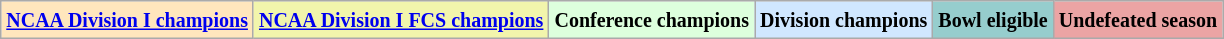<table class="wikitable">
<tr>
<td bgcolor="#FFE6BD"><small><strong><a href='#'>NCAA Division I champions</a></strong></small></td>
<td bgcolor="#F2F5AC"><small><strong><a href='#'>NCAA Division I FCS champions</a></strong></small></td>
<td bgcolor="#DDFFDD"><small><strong>Conference champions</strong></small></td>
<td bgcolor="#D0E7FF"><small><strong>Division champions</strong></small></td>
<td bgcolor="#96CDCD"><small><strong>Bowl eligible</strong></small></td>
<td bgcolor="#EBA4A4"><small><strong>Undefeated season</strong></small></td>
</tr>
</table>
